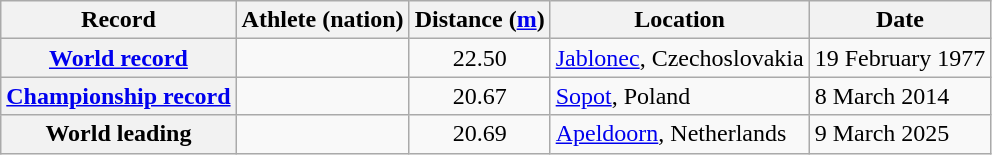<table class="wikitable">
<tr>
<th scope="col">Record</th>
<th scope="col">Athlete (nation)</th>
<th scope="col">Distance (<a href='#'>m</a>)</th>
<th scope="col">Location</th>
<th scope="col">Date</th>
</tr>
<tr>
<th scope="row"><a href='#'>World record</a></th>
<td></td>
<td style="text-align:center">22.50</td>
<td><a href='#'>Jablonec</a>, Czechoslovakia</td>
<td>19 February 1977</td>
</tr>
<tr>
<th scope="row"><a href='#'>Championship record</a></th>
<td></td>
<td style="text-align:center">20.67</td>
<td><a href='#'>Sopot</a>, Poland</td>
<td>8 March 2014</td>
</tr>
<tr>
<th scope="row">World leading</th>
<td></td>
<td style="text-align:center">20.69</td>
<td><a href='#'>Apeldoorn</a>, Netherlands</td>
<td>9 March 2025</td>
</tr>
</table>
